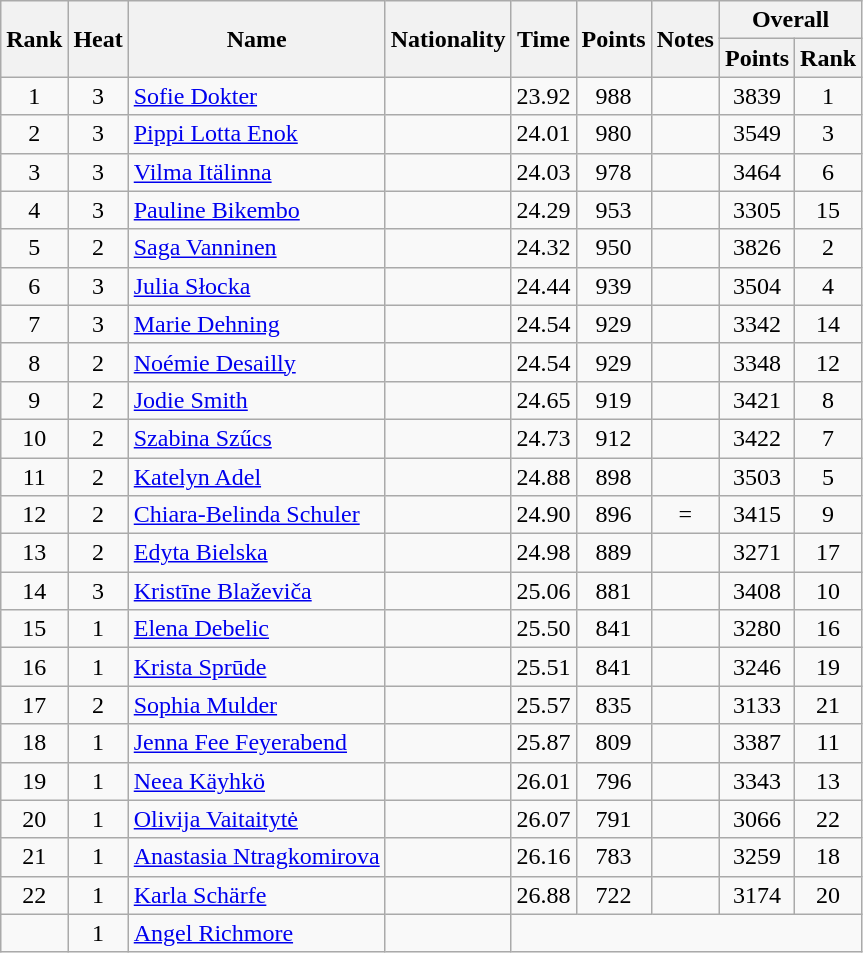<table class="wikitable sortable" style="text-align:center">
<tr>
<th rowspan=2>Rank</th>
<th rowspan=2>Heat</th>
<th rowspan=2>Name</th>
<th rowspan=2>Nationality</th>
<th rowspan=2>Time</th>
<th rowspan=2>Points</th>
<th rowspan=2>Notes</th>
<th colspan=2>Overall</th>
</tr>
<tr>
<th>Points</th>
<th>Rank</th>
</tr>
<tr>
<td>1</td>
<td>3</td>
<td align=left><a href='#'>Sofie Dokter</a></td>
<td align=left></td>
<td>23.92</td>
<td>988</td>
<td></td>
<td>3839</td>
<td>1</td>
</tr>
<tr>
<td>2</td>
<td>3</td>
<td align=left><a href='#'>Pippi Lotta Enok</a></td>
<td align=left></td>
<td>24.01</td>
<td>980</td>
<td></td>
<td>3549</td>
<td>3</td>
</tr>
<tr>
<td>3</td>
<td>3</td>
<td align=left><a href='#'>Vilma Itälinna</a></td>
<td align=left></td>
<td>24.03</td>
<td>978</td>
<td></td>
<td>3464</td>
<td>6</td>
</tr>
<tr>
<td>4</td>
<td>3</td>
<td align=left><a href='#'>Pauline Bikembo</a></td>
<td align=left></td>
<td>24.29</td>
<td>953</td>
<td></td>
<td>3305</td>
<td>15</td>
</tr>
<tr>
<td>5</td>
<td>2</td>
<td align=left><a href='#'>Saga Vanninen</a></td>
<td align=left></td>
<td>24.32</td>
<td>950</td>
<td></td>
<td>3826</td>
<td>2</td>
</tr>
<tr>
<td>6</td>
<td>3</td>
<td align=left><a href='#'>Julia Słocka</a></td>
<td align=left></td>
<td>24.44</td>
<td>939</td>
<td></td>
<td>3504</td>
<td>4</td>
</tr>
<tr>
<td>7</td>
<td>3</td>
<td align=left><a href='#'>Marie Dehning</a></td>
<td align=left></td>
<td>24.54</td>
<td>929</td>
<td></td>
<td>3342</td>
<td>14</td>
</tr>
<tr>
<td>8</td>
<td>2</td>
<td align=left><a href='#'>Noémie Desailly</a></td>
<td align=left></td>
<td>24.54</td>
<td>929</td>
<td></td>
<td>3348</td>
<td>12</td>
</tr>
<tr>
<td>9</td>
<td>2</td>
<td align=left><a href='#'>Jodie Smith</a></td>
<td align=left></td>
<td>24.65</td>
<td>919</td>
<td></td>
<td>3421</td>
<td>8</td>
</tr>
<tr>
<td>10</td>
<td>2</td>
<td align=left><a href='#'>Szabina Szűcs</a></td>
<td align=left></td>
<td>24.73</td>
<td>912</td>
<td></td>
<td>3422</td>
<td>7</td>
</tr>
<tr>
<td>11</td>
<td>2</td>
<td align=left><a href='#'>Katelyn Adel</a></td>
<td align=left></td>
<td>24.88</td>
<td>898</td>
<td></td>
<td>3503</td>
<td>5</td>
</tr>
<tr>
<td>12</td>
<td>2</td>
<td align=left><a href='#'>Chiara-Belinda Schuler</a></td>
<td align=left></td>
<td>24.90</td>
<td>896</td>
<td>=</td>
<td>3415</td>
<td>9</td>
</tr>
<tr>
<td>13</td>
<td>2</td>
<td align=left><a href='#'>Edyta Bielska</a></td>
<td align=left></td>
<td>24.98</td>
<td>889</td>
<td></td>
<td>3271</td>
<td>17</td>
</tr>
<tr>
<td>14</td>
<td>3</td>
<td align=left><a href='#'>Kristīne Blaževiča</a></td>
<td align=left></td>
<td>25.06</td>
<td>881</td>
<td></td>
<td>3408</td>
<td>10</td>
</tr>
<tr>
<td>15</td>
<td>1</td>
<td align=left><a href='#'>Elena Debelic</a></td>
<td align=left></td>
<td>25.50</td>
<td>841</td>
<td></td>
<td>3280</td>
<td>16</td>
</tr>
<tr>
<td>16</td>
<td>1</td>
<td align=left><a href='#'>Krista Sprūde</a></td>
<td align=left></td>
<td>25.51</td>
<td>841</td>
<td></td>
<td>3246</td>
<td>19</td>
</tr>
<tr>
<td>17</td>
<td>2</td>
<td align=left><a href='#'>Sophia Mulder</a></td>
<td align=left></td>
<td>25.57</td>
<td>835</td>
<td></td>
<td>3133</td>
<td>21</td>
</tr>
<tr>
<td>18</td>
<td>1</td>
<td align=left><a href='#'>Jenna Fee Feyerabend</a></td>
<td align=left></td>
<td>25.87</td>
<td>809</td>
<td></td>
<td>3387</td>
<td>11</td>
</tr>
<tr>
<td>19</td>
<td>1</td>
<td align=left><a href='#'>Neea Käyhkö</a></td>
<td align=left></td>
<td>26.01</td>
<td>796</td>
<td></td>
<td>3343</td>
<td>13</td>
</tr>
<tr>
<td>20</td>
<td>1</td>
<td align=left><a href='#'>Olivija Vaitaitytė</a></td>
<td align=left></td>
<td>26.07</td>
<td>791</td>
<td></td>
<td>3066</td>
<td>22</td>
</tr>
<tr>
<td>21</td>
<td>1</td>
<td align=left><a href='#'>Anastasia Ntragkomirova</a></td>
<td align=left></td>
<td>26.16</td>
<td>783</td>
<td></td>
<td>3259</td>
<td>18</td>
</tr>
<tr>
<td>22</td>
<td>1</td>
<td align=left><a href='#'>Karla Schärfe</a></td>
<td align=left></td>
<td>26.88</td>
<td>722</td>
<td></td>
<td>3174</td>
<td>20</td>
</tr>
<tr>
<td></td>
<td>1</td>
<td align=left><a href='#'>Angel Richmore</a></td>
<td align=left></td>
<td colspan=5></td>
</tr>
</table>
